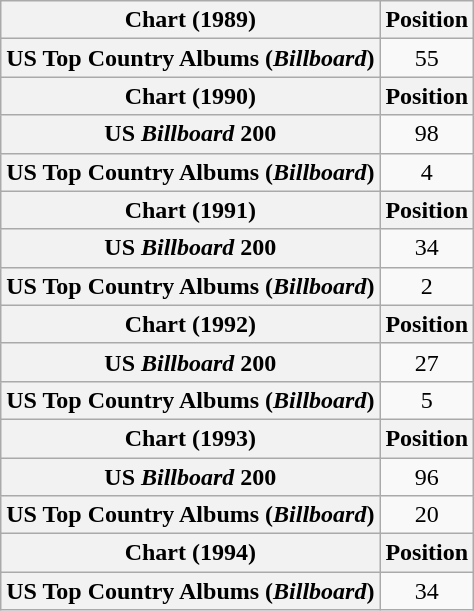<table class="wikitable plainrowheaders" style="text-align:center">
<tr>
<th scope="col">Chart (1989)</th>
<th scope="col">Position</th>
</tr>
<tr>
<th scope="row">US Top Country Albums (<em>Billboard</em>)</th>
<td>55</td>
</tr>
<tr>
<th scope="col">Chart (1990)</th>
<th scope="col">Position</th>
</tr>
<tr>
<th scope="row">US <em>Billboard</em> 200</th>
<td>98</td>
</tr>
<tr>
<th scope="row">US Top Country Albums (<em>Billboard</em>)</th>
<td>4</td>
</tr>
<tr>
<th scope="col">Chart (1991)</th>
<th scope="col">Position</th>
</tr>
<tr>
<th scope="row">US <em>Billboard</em> 200</th>
<td>34</td>
</tr>
<tr>
<th scope="row">US Top Country Albums (<em>Billboard</em>)</th>
<td>2</td>
</tr>
<tr>
<th scope="col">Chart (1992)</th>
<th scope="col">Position</th>
</tr>
<tr>
<th scope="row">US <em>Billboard</em> 200</th>
<td>27</td>
</tr>
<tr>
<th scope="row">US Top Country Albums (<em>Billboard</em>)</th>
<td>5</td>
</tr>
<tr>
<th scope="col">Chart (1993)</th>
<th scope="col">Position</th>
</tr>
<tr>
<th scope="row">US <em>Billboard</em> 200</th>
<td>96</td>
</tr>
<tr>
<th scope="row">US Top Country Albums (<em>Billboard</em>)</th>
<td>20</td>
</tr>
<tr>
<th scope="col">Chart (1994)</th>
<th scope="col">Position</th>
</tr>
<tr>
<th scope="row">US Top Country Albums (<em>Billboard</em>)</th>
<td>34</td>
</tr>
</table>
